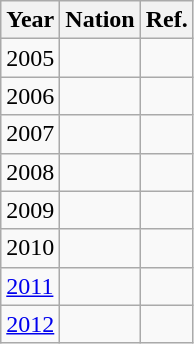<table class="wikitable">
<tr>
<th>Year</th>
<th>Nation</th>
<th>Ref.</th>
</tr>
<tr>
<td>2005</td>
<td></td>
<td></td>
</tr>
<tr>
<td>2006</td>
<td></td>
<td></td>
</tr>
<tr>
<td>2007</td>
<td><br></td>
<td></td>
</tr>
<tr>
<td>2008</td>
<td><br></td>
<td></td>
</tr>
<tr>
<td>2009</td>
<td><br></td>
<td></td>
</tr>
<tr>
<td>2010</td>
<td></td>
<td></td>
</tr>
<tr>
<td><a href='#'>2011</a></td>
<td></td>
<td></td>
</tr>
<tr>
<td><a href='#'>2012</a></td>
<td></td>
<td></td>
</tr>
</table>
